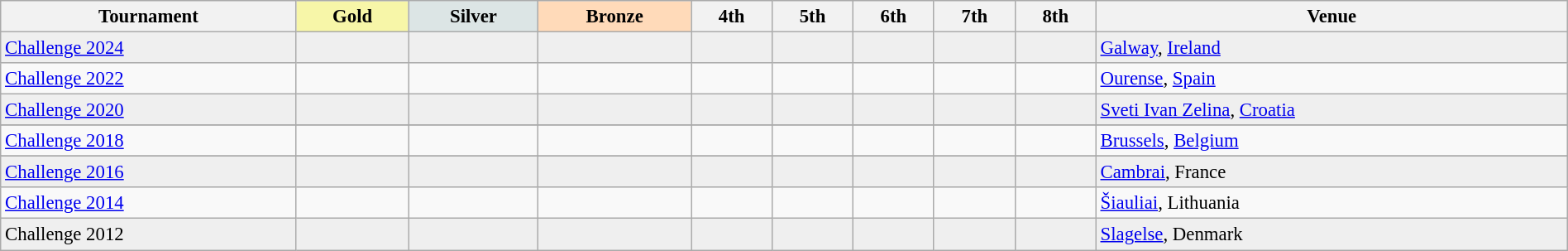<table class="wikitable" style="width: 100%; font-size: 95%;">
<tr>
<th>Tournament</th>
<th style="background:#F7F6A8;">Gold</th>
<th style="background:#DCE5E5;">Silver</th>
<th style="background:#FFDAB9;">Bronze</th>
<th>4th</th>
<th>5th</th>
<th>6th</th>
<th>7th</th>
<th>8th</th>
<th>Venue</th>
</tr>
<tr bgcolor=#efefef>
<td><a href='#'>Challenge 2024</a></td>
<td></td>
<td></td>
<td></td>
<td></td>
<td></td>
<td></td>
<td></td>
<td></td>
<td><a href='#'>Galway</a>, <a href='#'>Ireland</a></td>
</tr>
<tr>
<td><a href='#'>Challenge 2022</a></td>
<td></td>
<td></td>
<td></td>
<td></td>
<td></td>
<td></td>
<td></td>
<td></td>
<td><a href='#'>Ourense</a>, <a href='#'>Spain</a></td>
</tr>
<tr bgcolor=#efefef>
<td><a href='#'>Challenge 2020</a></td>
<td></td>
<td></td>
<td></td>
<td></td>
<td></td>
<td></td>
<td></td>
<td></td>
<td><a href='#'>Sveti Ivan Zelina</a>, <a href='#'>Croatia</a></td>
</tr>
<tr>
</tr>
<tr>
<td><a href='#'>Challenge 2018</a></td>
<td></td>
<td></td>
<td></td>
<td></td>
<td></td>
<td></td>
<td></td>
<td></td>
<td><a href='#'>Brussels</a>, <a href='#'>Belgium</a></td>
</tr>
<tr>
</tr>
<tr bgcolor=#efefef>
<td><a href='#'>Challenge 2016</a></td>
<td></td>
<td></td>
<td></td>
<td></td>
<td></td>
<td></td>
<td></td>
<td></td>
<td><a href='#'>Cambrai</a>, France</td>
</tr>
<tr>
<td><a href='#'>Challenge 2014</a></td>
<td></td>
<td></td>
<td></td>
<td></td>
<td></td>
<td></td>
<td></td>
<td></td>
<td><a href='#'>Šiauliai</a>, Lithuania</td>
</tr>
<tr bgcolor=#efefef>
<td>Challenge 2012 </td>
<td></td>
<td></td>
<td></td>
<td></td>
<td></td>
<td></td>
<td></td>
<td></td>
<td><a href='#'>Slagelse</a>, Denmark</td>
</tr>
</table>
